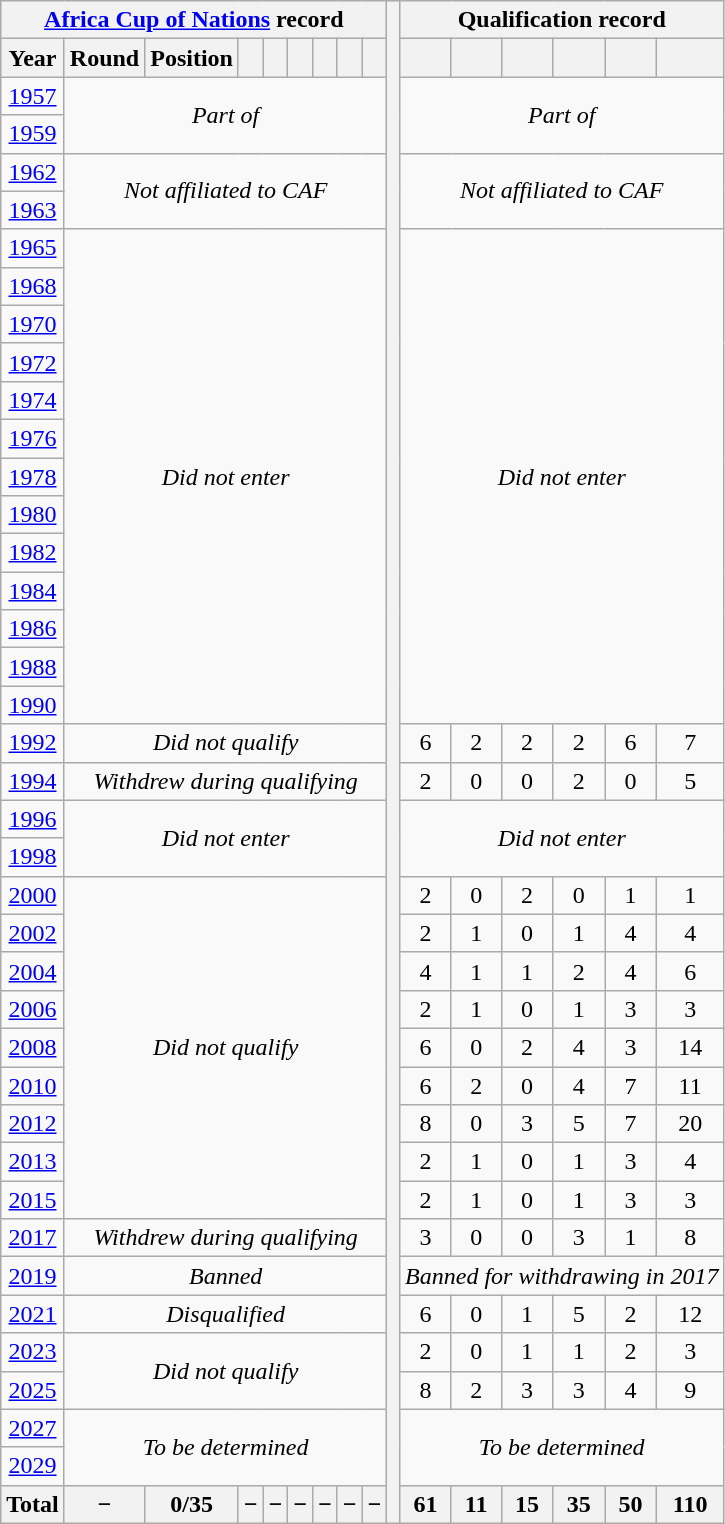<table class="wikitable" style="text-align: center;">
<tr>
<th colspan=9><a href='#'>Africa Cup of Nations</a> record</th>
<th rowspan="40" width="1"></th>
<th colspan=6>Qualification record</th>
</tr>
<tr>
<th>Year</th>
<th>Round</th>
<th>Position</th>
<th></th>
<th></th>
<th></th>
<th></th>
<th></th>
<th></th>
<th></th>
<th></th>
<th></th>
<th></th>
<th></th>
<th></th>
</tr>
<tr>
<td> <a href='#'>1957</a></td>
<td colspan=8 rowspan=2><em>Part of </em></td>
<td colspan=6 rowspan=2><em>Part of </em></td>
</tr>
<tr>
<td> <a href='#'>1959</a></td>
</tr>
<tr>
<td> <a href='#'>1962</a></td>
<td colspan=8 rowspan=2><em>Not affiliated to CAF</em></td>
<td colspan=8 rowspan=2><em>Not affiliated to CAF</em></td>
</tr>
<tr>
<td> <a href='#'>1963</a></td>
</tr>
<tr>
<td> <a href='#'>1965</a></td>
<td colspan=8 rowspan=13><em>Did not enter</em></td>
<td colspan=6 rowspan=13><em>Did not enter</em></td>
</tr>
<tr>
<td> <a href='#'>1968</a></td>
</tr>
<tr>
<td> <a href='#'>1970</a></td>
</tr>
<tr>
<td> <a href='#'>1972</a></td>
</tr>
<tr>
<td> <a href='#'>1974</a></td>
</tr>
<tr>
<td> <a href='#'>1976</a></td>
</tr>
<tr>
<td> <a href='#'>1978</a></td>
</tr>
<tr>
<td> <a href='#'>1980</a></td>
</tr>
<tr>
<td> <a href='#'>1982</a></td>
</tr>
<tr>
<td> <a href='#'>1984</a></td>
</tr>
<tr>
<td> <a href='#'>1986</a></td>
</tr>
<tr>
<td> <a href='#'>1988</a></td>
</tr>
<tr>
<td> <a href='#'>1990</a></td>
</tr>
<tr>
<td> <a href='#'>1992</a></td>
<td colspan=8><em>Did not qualify</em></td>
<td>6</td>
<td>2</td>
<td>2</td>
<td>2</td>
<td>6</td>
<td>7</td>
</tr>
<tr>
<td> <a href='#'>1994</a></td>
<td colspan=8><em>Withdrew during qualifying</em></td>
<td>2</td>
<td>0</td>
<td>0</td>
<td>2</td>
<td>0</td>
<td>5</td>
</tr>
<tr>
<td> <a href='#'>1996</a></td>
<td colspan=8 rowspan=2><em>Did not enter</em></td>
<td colspan=6 rowspan=2><em>Did not enter</em></td>
</tr>
<tr>
<td> <a href='#'>1998</a></td>
</tr>
<tr>
<td>  <a href='#'>2000</a></td>
<td colspan=8 rowspan=9><em>Did not qualify</em></td>
<td>2</td>
<td>0</td>
<td>2</td>
<td>0</td>
<td>1</td>
<td>1</td>
</tr>
<tr>
<td> <a href='#'>2002</a></td>
<td>2</td>
<td>1</td>
<td>0</td>
<td>1</td>
<td>4</td>
<td>4</td>
</tr>
<tr>
<td> <a href='#'>2004</a></td>
<td>4</td>
<td>1</td>
<td>1</td>
<td>2</td>
<td>4</td>
<td>6</td>
</tr>
<tr>
<td> <a href='#'>2006</a></td>
<td>2</td>
<td>1</td>
<td>0</td>
<td>1</td>
<td>3</td>
<td>3</td>
</tr>
<tr>
<td> <a href='#'>2008</a></td>
<td>6</td>
<td>0</td>
<td>2</td>
<td>4</td>
<td>3</td>
<td>14</td>
</tr>
<tr>
<td> <a href='#'>2010</a></td>
<td>6</td>
<td>2</td>
<td>0</td>
<td>4</td>
<td>7</td>
<td>11</td>
</tr>
<tr>
<td>  <a href='#'>2012</a></td>
<td>8</td>
<td>0</td>
<td>3</td>
<td>5</td>
<td>7</td>
<td>20</td>
</tr>
<tr>
<td> <a href='#'>2013</a></td>
<td>2</td>
<td>1</td>
<td>0</td>
<td>1</td>
<td>3</td>
<td>4</td>
</tr>
<tr>
<td> <a href='#'>2015</a></td>
<td>2</td>
<td>1</td>
<td>0</td>
<td>1</td>
<td>3</td>
<td>3</td>
</tr>
<tr>
<td> <a href='#'>2017</a></td>
<td colspan=8><em>Withdrew during qualifying</em></td>
<td>3</td>
<td>0</td>
<td>0</td>
<td>3</td>
<td>1</td>
<td>8</td>
</tr>
<tr>
<td> <a href='#'>2019</a></td>
<td colspan=8><em>Banned</em></td>
<td colspan=6><em>Banned for withdrawing in 2017</em></td>
</tr>
<tr>
<td> <a href='#'>2021</a></td>
<td colspan=8><em>Disqualified</em></td>
<td>6</td>
<td>0</td>
<td>1</td>
<td>5</td>
<td>2</td>
<td>12</td>
</tr>
<tr>
<td> <a href='#'>2023</a></td>
<td colspan="8" rowspan="2"><em>Did not qualify</em></td>
<td>2</td>
<td>0</td>
<td>1</td>
<td>1</td>
<td>2</td>
<td>3</td>
</tr>
<tr>
<td> <a href='#'>2025</a></td>
<td>8</td>
<td>2</td>
<td>3</td>
<td>3</td>
<td>4</td>
<td>9</td>
</tr>
<tr>
<td>   <a href='#'>2027</a></td>
<td colspan="8" rowspan="2"><em>To be determined</em></td>
<td colspan="6" rowspan="2"><em>To be determined</em></td>
</tr>
<tr>
<td> <a href='#'>2029</a></td>
</tr>
<tr>
<th>Total</th>
<th>−</th>
<th>0/35</th>
<th>−</th>
<th>−</th>
<th>−</th>
<th>−</th>
<th>−</th>
<th>−</th>
<th>61</th>
<th>11</th>
<th>15</th>
<th>35</th>
<th>50</th>
<th>110</th>
</tr>
</table>
